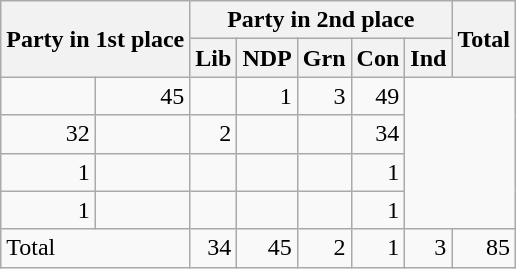<table class="wikitable" style="text-align:right;">
<tr>
<th rowspan="2" colspan="2" style="text-align:left;">Party in 1st place</th>
<th colspan="5">Party in 2nd place</th>
<th rowspan="2">Total</th>
</tr>
<tr>
<th>Lib</th>
<th>NDP</th>
<th>Grn</th>
<th>Con</th>
<th>Ind</th>
</tr>
<tr>
<td></td>
<td>45</td>
<td></td>
<td>1</td>
<td>3</td>
<td>49</td>
</tr>
<tr>
<td>32</td>
<td></td>
<td>2</td>
<td></td>
<td></td>
<td>34</td>
</tr>
<tr>
<td>1</td>
<td></td>
<td></td>
<td></td>
<td></td>
<td>1</td>
</tr>
<tr>
<td>1</td>
<td></td>
<td></td>
<td></td>
<td></td>
<td>1</td>
</tr>
<tr>
<td colspan="2" style="text-align:left;">Total</td>
<td>34</td>
<td>45</td>
<td>2</td>
<td>1</td>
<td>3</td>
<td>85</td>
</tr>
</table>
